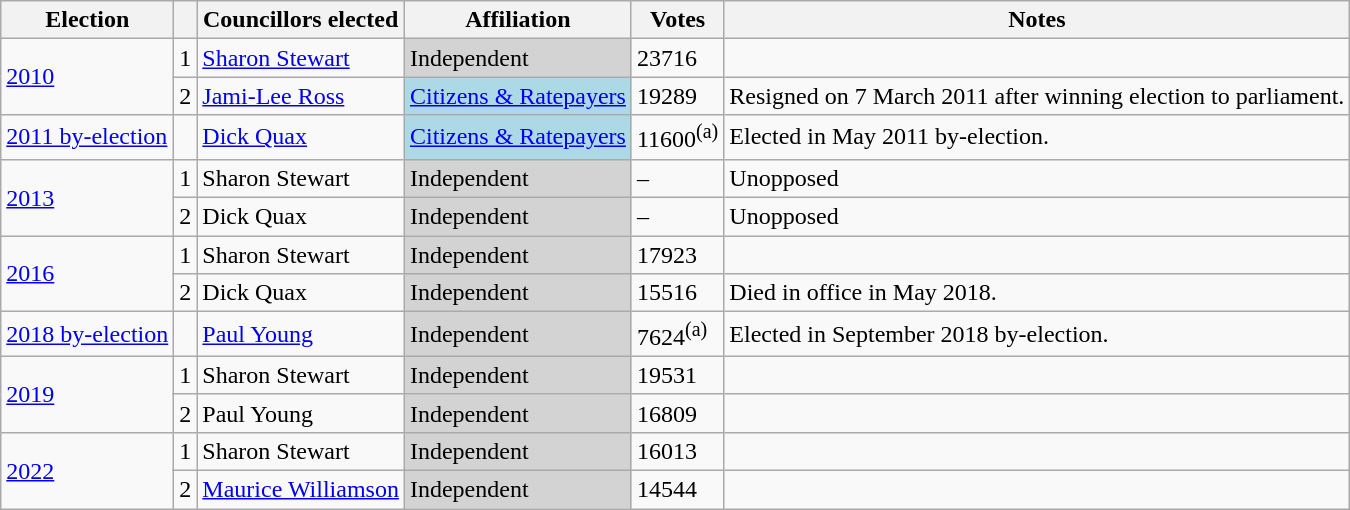<table class="wikitable sortable">
<tr>
<th>Election</th>
<th></th>
<th>Councillors elected</th>
<th>Affiliation</th>
<th>Votes</th>
<th>Notes</th>
</tr>
<tr>
<td rowspan=2><a href='#'>2010</a></td>
<td>1</td>
<td><a href='#'>Sharon Stewart</a></td>
<td bgcolor="lightgrey">Independent</td>
<td>23716</td>
<td></td>
</tr>
<tr>
<td>2</td>
<td><a href='#'>Jami-Lee Ross</a></td>
<td bgcolor="lightblue"><a href='#'>Citizens & Ratepayers</a></td>
<td>19289</td>
<td>Resigned on 7 March 2011 after winning election to parliament.</td>
</tr>
<tr>
<td><a href='#'>2011 by-election</a></td>
<td></td>
<td><a href='#'>Dick Quax</a></td>
<td bgcolor="lightblue"><a href='#'>Citizens & Ratepayers</a></td>
<td>11600<sup>(a)</sup></td>
<td>Elected in May 2011 by-election.</td>
</tr>
<tr>
<td rowspan=2><a href='#'>2013</a></td>
<td>1</td>
<td>Sharon Stewart</td>
<td bgcolor="lightgrey">Independent</td>
<td>–</td>
<td>Unopposed</td>
</tr>
<tr>
<td>2</td>
<td>Dick Quax</td>
<td bgcolor="lightgrey">Independent</td>
<td>–</td>
<td>Unopposed</td>
</tr>
<tr>
<td rowspan=2><a href='#'>2016</a></td>
<td>1</td>
<td>Sharon Stewart</td>
<td bgcolor="lightgrey">Independent</td>
<td>17923</td>
<td></td>
</tr>
<tr>
<td>2</td>
<td>Dick Quax</td>
<td bgcolor="lightgrey">Independent</td>
<td>15516</td>
<td>Died in office in May 2018.</td>
</tr>
<tr>
<td><a href='#'>2018 by-election</a></td>
<td></td>
<td><a href='#'>Paul Young</a></td>
<td bgcolor="lightgrey">Independent</td>
<td>7624<sup>(a)</sup></td>
<td>Elected in September 2018 by-election.</td>
</tr>
<tr>
<td rowspan=2><a href='#'>2019</a></td>
<td>1</td>
<td>Sharon Stewart</td>
<td bgcolor="lightgrey">Independent</td>
<td>19531</td>
<td></td>
</tr>
<tr>
<td>2</td>
<td>Paul Young</td>
<td bgcolor="lightgrey">Independent</td>
<td>16809</td>
<td></td>
</tr>
<tr>
<td rowspan=2><a href='#'>2022</a></td>
<td>1</td>
<td>Sharon Stewart</td>
<td bgcolor="lightgrey">Independent</td>
<td>16013</td>
<td></td>
</tr>
<tr>
<td>2</td>
<td><a href='#'>Maurice Williamson</a></td>
<td bgcolor="lightgrey">Independent</td>
<td>14544</td>
<td></td>
</tr>
</table>
